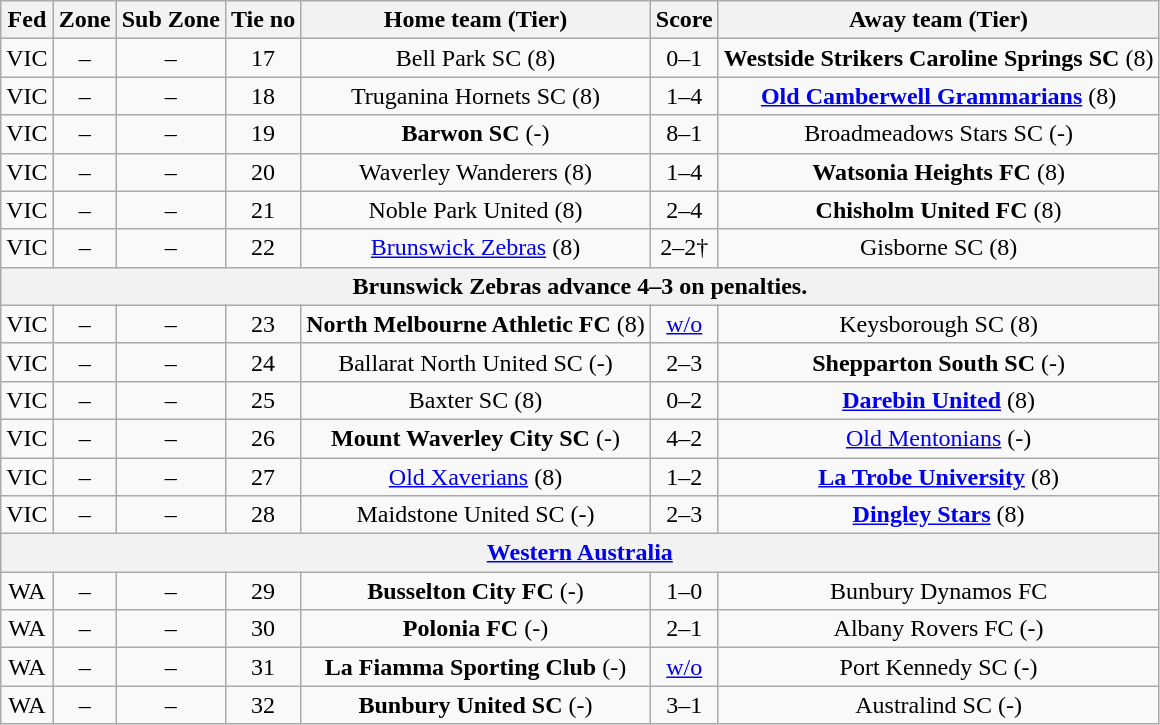<table class="wikitable" style="text-align:center">
<tr>
<th>Fed</th>
<th>Zone</th>
<th>Sub Zone</th>
<th>Tie no</th>
<th>Home team (Tier)</th>
<th>Score</th>
<th>Away team (Tier)</th>
</tr>
<tr>
<td>VIC</td>
<td>–</td>
<td>–</td>
<td>17</td>
<td>Bell Park SC (8)</td>
<td>0–1</td>
<td><strong>Westside Strikers Caroline Springs SC</strong> (8)</td>
</tr>
<tr>
<td>VIC</td>
<td>–</td>
<td>–</td>
<td>18</td>
<td>Truganina Hornets SC (8)</td>
<td>1–4</td>
<td><strong><a href='#'>Old Camberwell Grammarians</a></strong> (8)</td>
</tr>
<tr>
<td>VIC</td>
<td>–</td>
<td>–</td>
<td>19</td>
<td><strong>Barwon SC</strong> (-)</td>
<td>8–1</td>
<td>Broadmeadows Stars SC (-)</td>
</tr>
<tr>
<td>VIC</td>
<td>–</td>
<td>–</td>
<td>20</td>
<td>Waverley Wanderers (8)</td>
<td>1–4</td>
<td><strong>Watsonia Heights FC</strong> (8)</td>
</tr>
<tr>
<td>VIC</td>
<td>–</td>
<td>–</td>
<td>21</td>
<td>Noble Park United (8)</td>
<td>2–4</td>
<td><strong>Chisholm United FC</strong> (8)</td>
</tr>
<tr>
<td>VIC</td>
<td>–</td>
<td>–</td>
<td>22</td>
<td><a href='#'>Brunswick Zebras</a> (8)</td>
<td>2–2†</td>
<td>Gisborne SC (8)</td>
</tr>
<tr>
<th colspan=7>Brunswick Zebras advance 4–3 on penalties.</th>
</tr>
<tr>
<td>VIC</td>
<td>–</td>
<td>–</td>
<td>23</td>
<td><strong>North Melbourne Athletic FC</strong> (8)</td>
<td><a href='#'>w/o</a></td>
<td>Keysborough SC (8)</td>
</tr>
<tr>
<td>VIC</td>
<td>–</td>
<td>–</td>
<td>24</td>
<td>Ballarat North United SC (-)</td>
<td>2–3</td>
<td><strong>Shepparton South SC</strong> (-)</td>
</tr>
<tr>
<td>VIC</td>
<td>–</td>
<td>–</td>
<td>25</td>
<td>Baxter SC (8)</td>
<td>0–2</td>
<td><strong><a href='#'>Darebin United</a></strong> (8)</td>
</tr>
<tr>
<td>VIC</td>
<td>–</td>
<td>–</td>
<td>26</td>
<td><strong>Mount Waverley City SC</strong> (-)</td>
<td>4–2</td>
<td><a href='#'>Old Mentonians</a> (-)</td>
</tr>
<tr>
<td>VIC</td>
<td>–</td>
<td>–</td>
<td>27</td>
<td><a href='#'>Old Xaverians</a> (8)</td>
<td>1–2</td>
<td><strong><a href='#'>La Trobe University</a></strong> (8)</td>
</tr>
<tr>
<td>VIC</td>
<td>–</td>
<td>–</td>
<td>28</td>
<td>Maidstone United SC (-)</td>
<td>2–3</td>
<td><strong><a href='#'>Dingley Stars</a></strong> (8)</td>
</tr>
<tr>
<th colspan=7><a href='#'>Western Australia</a></th>
</tr>
<tr>
<td>WA</td>
<td>–</td>
<td>–</td>
<td>29</td>
<td><strong>Busselton City FC</strong> (-)</td>
<td>1–0</td>
<td>Bunbury Dynamos FC</td>
</tr>
<tr>
<td>WA</td>
<td>–</td>
<td>–</td>
<td>30</td>
<td><strong>Polonia FC</strong> (-)</td>
<td>2–1</td>
<td>Albany Rovers FC (-)</td>
</tr>
<tr>
<td>WA</td>
<td>–</td>
<td>–</td>
<td>31</td>
<td><strong>La Fiamma Sporting Club</strong> (-)</td>
<td><a href='#'>w/o</a></td>
<td>Port Kennedy SC (-)</td>
</tr>
<tr>
<td>WA</td>
<td>–</td>
<td>–</td>
<td>32</td>
<td><strong>Bunbury United SC</strong> (-)</td>
<td>3–1</td>
<td>Australind SC (-)</td>
</tr>
</table>
